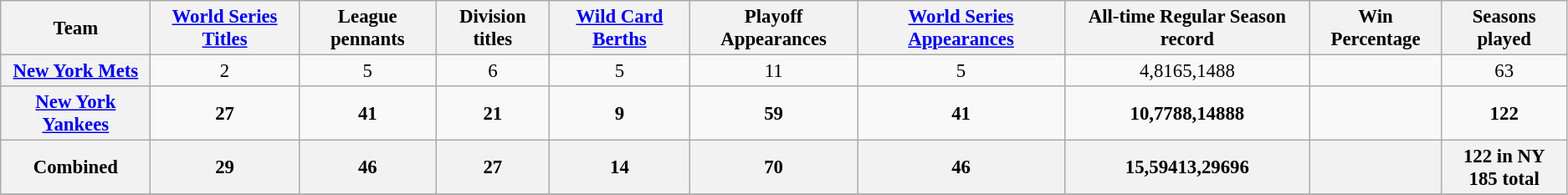<table class="wikitable" style="text-align:center;font-size:95%">
<tr>
<th>Team</th>
<th><a href='#'>World Series Titles</a></th>
<th>League pennants</th>
<th>Division titles</th>
<th><a href='#'>Wild Card Berths</a></th>
<th>Playoff Appearances</th>
<th><a href='#'>World Series Appearances</a></th>
<th>All-time Regular Season record</th>
<th>Win Percentage</th>
<th>Seasons played</th>
</tr>
<tr>
<th><a href='#'>New York Mets</a></th>
<td>2</td>
<td>5</td>
<td>6</td>
<td>5</td>
<td>11</td>
<td>5</td>
<td>4,8165,1488</td>
<td></td>
<td>63</td>
</tr>
<tr>
<th><a href='#'>New York Yankees</a></th>
<td><strong>27</strong></td>
<td><strong>41</strong></td>
<td><strong>21</strong></td>
<td><strong>9</strong></td>
<td><strong>59</strong></td>
<td><strong>41</strong></td>
<td><strong>10,7788,14888</strong></td>
<td><strong></strong></td>
<td><strong>122</strong></td>
</tr>
<tr>
<th>Combined</th>
<th>29</th>
<th>46</th>
<th>27</th>
<th>14</th>
<th>70</th>
<th>46</th>
<th>15,59413,29696</th>
<th></th>
<th>122 in NY<br>185 total</th>
</tr>
<tr>
</tr>
</table>
